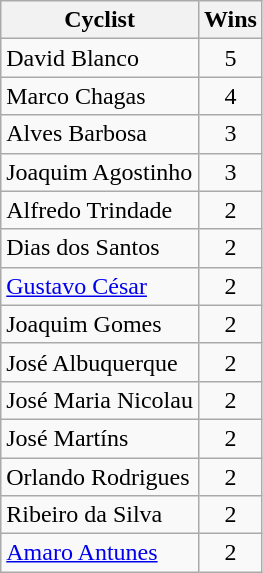<table class="wikitable sortable">
<tr>
<th colspan=1>Cyclist</th>
<th colspan=1>Wins</th>
</tr>
<tr>
<td align="left"> David Blanco</td>
<td align="center">5</td>
</tr>
<tr>
<td align="left"> Marco Chagas</td>
<td align="center">4</td>
</tr>
<tr>
<td align="left"> Alves Barbosa</td>
<td align="center">3</td>
</tr>
<tr>
<td align="left"> Joaquim Agostinho</td>
<td align="center">3</td>
</tr>
<tr>
<td align="left"> Alfredo Trindade</td>
<td align="center">2</td>
</tr>
<tr>
<td align="left"> Dias dos Santos</td>
<td align="center">2</td>
</tr>
<tr>
<td align="left"> <a href='#'>Gustavo César</a></td>
<td align="center">2</td>
</tr>
<tr>
<td align="left"> Joaquim Gomes</td>
<td align="center">2</td>
</tr>
<tr>
<td align="left"> José Albuquerque</td>
<td align="center">2</td>
</tr>
<tr>
<td align="left"> José Maria Nicolau</td>
<td align="center">2</td>
</tr>
<tr>
<td align="left"> José Martíns</td>
<td align="center">2</td>
</tr>
<tr>
<td align="left"> Orlando Rodrigues</td>
<td align="center">2</td>
</tr>
<tr>
<td align="left"> Ribeiro da Silva</td>
<td align="center">2</td>
</tr>
<tr>
<td align="left"> <a href='#'>Amaro Antunes</a></td>
<td align="center">2</td>
</tr>
</table>
